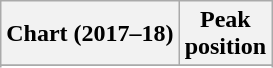<table class="wikitable sortable plainrowheaders" style="text-align:center">
<tr>
<th scope="col">Chart (2017–18)</th>
<th scope="col">Peak<br> position</th>
</tr>
<tr>
</tr>
<tr>
</tr>
<tr>
</tr>
<tr>
</tr>
<tr>
</tr>
<tr>
</tr>
<tr>
</tr>
<tr>
</tr>
<tr>
</tr>
</table>
